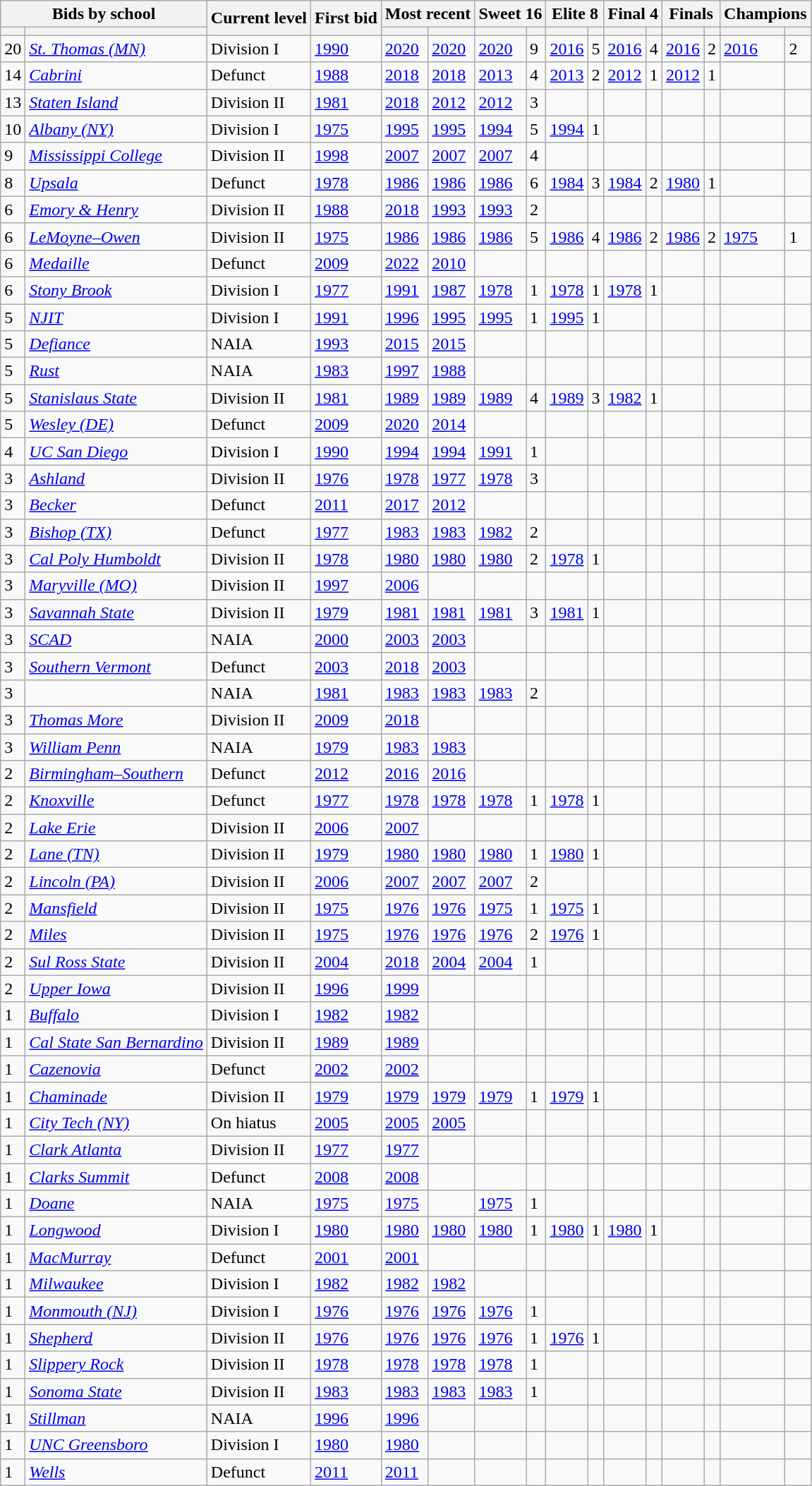<table class="wikitable sortable">
<tr>
<th colspan="2">Bids by school</th>
<th rowspan="2">Current level</th>
<th rowspan="2">First bid</th>
<th colspan="2">Most recent</th>
<th colspan="2">Sweet 16</th>
<th colspan="2">Elite 8</th>
<th colspan="2">Final 4</th>
<th colspan="2">Finals</th>
<th colspan="2">Champions</th>
</tr>
<tr>
<th></th>
<th></th>
<th></th>
<th></th>
<th> </th>
<th> </th>
<th> </th>
<th> </th>
<th> </th>
<th> </th>
<th> </th>
<th> </th>
<th> </th>
<th> </th>
</tr>
<tr>
<td>20</td>
<td><em><a href='#'>St. Thomas (MN)</a></em> </td>
<td>Division I</td>
<td><a href='#'>1990</a></td>
<td><a href='#'>2020</a></td>
<td><a href='#'>2020</a></td>
<td><a href='#'>2020</a></td>
<td>9</td>
<td><a href='#'>2016</a></td>
<td>5</td>
<td><a href='#'>2016</a></td>
<td>4</td>
<td><a href='#'>2016</a></td>
<td>2</td>
<td><a href='#'>2016</a></td>
<td>2</td>
</tr>
<tr>
<td>14</td>
<td><em><a href='#'>Cabrini</a></em></td>
<td>Defunct</td>
<td><a href='#'>1988</a></td>
<td><a href='#'>2018</a></td>
<td><a href='#'>2018</a></td>
<td><a href='#'>2013</a></td>
<td>4</td>
<td><a href='#'>2013</a></td>
<td>2</td>
<td><a href='#'>2012</a></td>
<td>1</td>
<td><a href='#'>2012</a></td>
<td>1</td>
<td></td>
<td></td>
</tr>
<tr>
<td>13</td>
<td><em><a href='#'>Staten Island</a></em></td>
<td>Division II</td>
<td><a href='#'>1981</a></td>
<td><a href='#'>2018</a></td>
<td><a href='#'>2012</a></td>
<td><a href='#'>2012</a></td>
<td>3</td>
<td></td>
<td></td>
<td></td>
<td></td>
<td></td>
<td></td>
<td></td>
<td></td>
</tr>
<tr>
<td>10</td>
<td><em><a href='#'>Albany (NY)</a></em><br></td>
<td>Division I</td>
<td><a href='#'>1975</a></td>
<td><a href='#'>1995</a></td>
<td><a href='#'>1995</a></td>
<td><a href='#'>1994</a></td>
<td>5</td>
<td><a href='#'>1994</a></td>
<td>1</td>
<td></td>
<td></td>
<td></td>
<td></td>
<td></td>
<td></td>
</tr>
<tr>
<td>9</td>
<td><em><a href='#'>Mississippi College</a></em></td>
<td>Division II</td>
<td><a href='#'>1998</a></td>
<td><a href='#'>2007</a></td>
<td><a href='#'>2007</a></td>
<td><a href='#'>2007</a></td>
<td>4</td>
<td></td>
<td></td>
<td></td>
<td></td>
<td></td>
<td></td>
<td></td>
<td></td>
</tr>
<tr>
<td>8</td>
<td><em><a href='#'>Upsala</a></em></td>
<td>Defunct</td>
<td><a href='#'>1978</a></td>
<td><a href='#'>1986</a></td>
<td><a href='#'>1986</a></td>
<td><a href='#'>1986</a></td>
<td>6</td>
<td><a href='#'>1984</a></td>
<td>3</td>
<td><a href='#'>1984</a></td>
<td>2</td>
<td><a href='#'>1980</a></td>
<td>1</td>
<td></td>
<td></td>
</tr>
<tr>
<td>6</td>
<td><em><a href='#'>Emory & Henry</a></em></td>
<td>Division II</td>
<td><a href='#'>1988</a></td>
<td><a href='#'>2018</a></td>
<td><a href='#'>1993</a></td>
<td><a href='#'>1993</a></td>
<td>2</td>
<td></td>
<td></td>
<td></td>
<td></td>
<td></td>
<td></td>
<td></td>
<td></td>
</tr>
<tr>
<td>6</td>
<td><em><a href='#'>LeMoyne–Owen</a></em></td>
<td>Division II</td>
<td><a href='#'>1975</a></td>
<td><a href='#'>1986</a></td>
<td><a href='#'>1986</a></td>
<td><a href='#'>1986</a></td>
<td>5</td>
<td><a href='#'>1986</a></td>
<td>4</td>
<td><a href='#'>1986</a></td>
<td>2</td>
<td><a href='#'>1986</a></td>
<td>2</td>
<td><a href='#'>1975</a></td>
<td>1</td>
</tr>
<tr>
<td>6</td>
<td><em><a href='#'>Medaille</a></em></td>
<td>Defunct</td>
<td><a href='#'>2009</a></td>
<td><a href='#'>2022</a></td>
<td><a href='#'>2010</a></td>
<td></td>
<td></td>
<td></td>
<td></td>
<td></td>
<td></td>
<td></td>
<td></td>
<td></td>
<td></td>
</tr>
<tr>
<td>6</td>
<td><em><a href='#'>Stony Brook</a></em></td>
<td>Division I</td>
<td><a href='#'>1977</a></td>
<td><a href='#'>1991</a></td>
<td><a href='#'>1987</a></td>
<td><a href='#'>1978</a></td>
<td>1</td>
<td><a href='#'>1978</a></td>
<td>1</td>
<td><a href='#'>1978</a></td>
<td>1</td>
<td></td>
<td></td>
<td></td>
<td></td>
</tr>
<tr>
<td>5</td>
<td><em><a href='#'>NJIT</a></em></td>
<td>Division I</td>
<td><a href='#'>1991</a></td>
<td><a href='#'>1996</a></td>
<td><a href='#'>1995</a></td>
<td><a href='#'>1995</a></td>
<td>1</td>
<td><a href='#'>1995</a></td>
<td>1</td>
<td></td>
<td></td>
<td></td>
<td></td>
<td></td>
<td></td>
</tr>
<tr>
<td>5</td>
<td><em><a href='#'>Defiance</a></em></td>
<td>NAIA</td>
<td><a href='#'>1993</a></td>
<td><a href='#'>2015</a></td>
<td><a href='#'>2015</a></td>
<td></td>
<td></td>
<td></td>
<td></td>
<td></td>
<td></td>
<td></td>
<td></td>
<td></td>
<td></td>
</tr>
<tr>
<td>5</td>
<td><em><a href='#'>Rust</a></em></td>
<td>NAIA</td>
<td><a href='#'>1983</a></td>
<td><a href='#'>1997</a></td>
<td><a href='#'>1988</a></td>
<td></td>
<td></td>
<td></td>
<td></td>
<td></td>
<td></td>
<td></td>
<td></td>
<td></td>
<td></td>
</tr>
<tr>
<td>5</td>
<td><em><a href='#'>Stanislaus State</a></em></td>
<td>Division II</td>
<td><a href='#'>1981</a></td>
<td><a href='#'>1989</a></td>
<td><a href='#'>1989</a></td>
<td><a href='#'>1989</a></td>
<td>4</td>
<td><a href='#'>1989</a></td>
<td>3</td>
<td><a href='#'>1982</a></td>
<td>1</td>
<td></td>
<td></td>
<td></td>
<td></td>
</tr>
<tr>
<td>5</td>
<td><em><a href='#'>Wesley (DE)</a></em></td>
<td>Defunct</td>
<td><a href='#'>2009</a></td>
<td><a href='#'>2020</a></td>
<td><a href='#'>2014</a></td>
<td></td>
<td></td>
<td></td>
<td></td>
<td></td>
<td></td>
<td></td>
<td></td>
<td></td>
<td></td>
</tr>
<tr>
<td>4</td>
<td><em><a href='#'>UC San Diego</a></em></td>
<td>Division I</td>
<td><a href='#'>1990</a></td>
<td><a href='#'>1994</a></td>
<td><a href='#'>1994</a></td>
<td><a href='#'>1991</a></td>
<td>1</td>
<td></td>
<td></td>
<td></td>
<td></td>
<td></td>
<td></td>
<td></td>
<td></td>
</tr>
<tr>
<td>3</td>
<td><em><a href='#'>Ashland</a></em></td>
<td>Division II</td>
<td><a href='#'>1976</a></td>
<td><a href='#'>1978</a></td>
<td><a href='#'>1977</a></td>
<td><a href='#'>1978</a></td>
<td>3</td>
<td></td>
<td></td>
<td></td>
<td></td>
<td></td>
<td></td>
<td></td>
<td></td>
</tr>
<tr>
<td>3</td>
<td><em><a href='#'>Becker</a></em></td>
<td>Defunct</td>
<td><a href='#'>2011</a></td>
<td><a href='#'>2017</a></td>
<td><a href='#'>2012</a></td>
<td></td>
<td></td>
<td></td>
<td></td>
<td></td>
<td></td>
<td></td>
<td></td>
<td></td>
<td></td>
</tr>
<tr>
<td>3</td>
<td><em><a href='#'>Bishop (TX)</a></em></td>
<td>Defunct</td>
<td><a href='#'>1977</a></td>
<td><a href='#'>1983</a></td>
<td><a href='#'>1983</a></td>
<td><a href='#'>1982</a></td>
<td>2</td>
<td></td>
<td></td>
<td></td>
<td></td>
<td></td>
<td></td>
<td></td>
<td></td>
</tr>
<tr>
<td>3</td>
<td><em><a href='#'>Cal Poly Humboldt</a></em><br></td>
<td>Division II</td>
<td><a href='#'>1978</a></td>
<td><a href='#'>1980</a></td>
<td><a href='#'>1980</a></td>
<td><a href='#'>1980</a></td>
<td>2</td>
<td><a href='#'>1978</a></td>
<td>1</td>
<td></td>
<td></td>
<td></td>
<td></td>
<td></td>
<td></td>
</tr>
<tr>
<td>3</td>
<td><em><a href='#'>Maryville (MO)</a></em></td>
<td>Division II</td>
<td><a href='#'>1997</a></td>
<td><a href='#'>2006</a></td>
<td></td>
<td></td>
<td></td>
<td></td>
<td></td>
<td></td>
<td></td>
<td></td>
<td></td>
<td></td>
<td></td>
</tr>
<tr>
<td>3</td>
<td><em><a href='#'>Savannah State</a></em></td>
<td>Division II</td>
<td><a href='#'>1979</a></td>
<td><a href='#'>1981</a></td>
<td><a href='#'>1981</a></td>
<td><a href='#'>1981</a></td>
<td>3</td>
<td><a href='#'>1981</a></td>
<td>1</td>
<td></td>
<td></td>
<td></td>
<td></td>
<td></td>
<td></td>
</tr>
<tr>
<td>3</td>
<td><em><a href='#'>SCAD</a></em></td>
<td>NAIA </td>
<td><a href='#'>2000</a></td>
<td><a href='#'>2003</a></td>
<td><a href='#'>2003</a></td>
<td></td>
<td></td>
<td></td>
<td></td>
<td></td>
<td></td>
<td></td>
<td></td>
<td></td>
<td></td>
</tr>
<tr>
<td>3</td>
<td><em><a href='#'>Southern Vermont</a></em></td>
<td>Defunct</td>
<td><a href='#'>2003</a></td>
<td><a href='#'>2018</a></td>
<td><a href='#'>2003</a></td>
<td></td>
<td></td>
<td></td>
<td></td>
<td></td>
<td></td>
<td></td>
<td></td>
<td></td>
<td></td>
</tr>
<tr>
<td>3</td>
<td><em></em></td>
<td>NAIA</td>
<td><a href='#'>1981</a></td>
<td><a href='#'>1983</a></td>
<td><a href='#'>1983</a></td>
<td><a href='#'>1983</a></td>
<td>2</td>
<td></td>
<td></td>
<td></td>
<td></td>
<td></td>
<td></td>
<td></td>
<td></td>
</tr>
<tr>
<td>3</td>
<td><em><a href='#'>Thomas More</a></em></td>
<td>Division II</td>
<td><a href='#'>2009</a></td>
<td><a href='#'>2018</a></td>
<td></td>
<td></td>
<td></td>
<td></td>
<td></td>
<td></td>
<td></td>
<td></td>
<td></td>
<td></td>
<td></td>
</tr>
<tr>
<td>3</td>
<td><em><a href='#'>William Penn</a></em></td>
<td>NAIA</td>
<td><a href='#'>1979</a></td>
<td><a href='#'>1983</a></td>
<td><a href='#'>1983</a></td>
<td></td>
<td></td>
<td></td>
<td></td>
<td></td>
<td></td>
<td></td>
<td></td>
<td></td>
<td></td>
</tr>
<tr>
<td>2</td>
<td><em><a href='#'>Birmingham–Southern</a></em></td>
<td>Defunct</td>
<td><a href='#'>2012</a></td>
<td><a href='#'>2016</a></td>
<td><a href='#'>2016</a></td>
<td></td>
<td></td>
<td></td>
<td></td>
<td></td>
<td></td>
<td></td>
<td></td>
<td></td>
<td></td>
</tr>
<tr>
<td>2</td>
<td><em><a href='#'>Knoxville</a></em></td>
<td>Defunct</td>
<td><a href='#'>1977</a></td>
<td><a href='#'>1978</a></td>
<td><a href='#'>1978</a></td>
<td><a href='#'>1978</a></td>
<td>1</td>
<td><a href='#'>1978</a></td>
<td>1</td>
<td></td>
<td></td>
<td></td>
<td></td>
<td></td>
<td></td>
</tr>
<tr>
<td>2</td>
<td><em><a href='#'>Lake Erie</a></em></td>
<td>Division II</td>
<td><a href='#'>2006</a></td>
<td><a href='#'>2007</a></td>
<td></td>
<td></td>
<td></td>
<td></td>
<td></td>
<td></td>
<td></td>
<td></td>
<td></td>
<td></td>
<td></td>
</tr>
<tr>
<td>2</td>
<td><em><a href='#'>Lane (TN)</a></em></td>
<td>Division II</td>
<td><a href='#'>1979</a></td>
<td><a href='#'>1980</a></td>
<td><a href='#'>1980</a></td>
<td><a href='#'>1980</a></td>
<td>1</td>
<td><a href='#'>1980</a></td>
<td>1</td>
<td></td>
<td></td>
<td></td>
<td></td>
<td></td>
<td></td>
</tr>
<tr>
<td>2</td>
<td><em><a href='#'>Lincoln (PA)</a></em></td>
<td>Division II</td>
<td><a href='#'>2006</a></td>
<td><a href='#'>2007</a></td>
<td><a href='#'>2007</a></td>
<td><a href='#'>2007</a></td>
<td>2</td>
<td></td>
<td></td>
<td></td>
<td></td>
<td></td>
<td></td>
<td></td>
<td></td>
</tr>
<tr>
<td>2</td>
<td><em><a href='#'>Mansfield</a></em><br></td>
<td>Division II</td>
<td><a href='#'>1975</a></td>
<td><a href='#'>1976</a></td>
<td><a href='#'>1976</a></td>
<td><a href='#'>1975</a></td>
<td>1</td>
<td><a href='#'>1975</a></td>
<td>1</td>
<td></td>
<td></td>
<td></td>
<td></td>
<td></td>
<td></td>
</tr>
<tr>
<td>2</td>
<td><em><a href='#'>Miles</a></em></td>
<td>Division II</td>
<td><a href='#'>1975</a></td>
<td><a href='#'>1976</a></td>
<td><a href='#'>1976</a></td>
<td><a href='#'>1976</a></td>
<td>2</td>
<td><a href='#'>1976</a></td>
<td>1</td>
<td></td>
<td></td>
<td></td>
<td></td>
<td></td>
<td></td>
</tr>
<tr>
<td>2</td>
<td><em><a href='#'>Sul Ross State</a></em></td>
<td>Division II</td>
<td><a href='#'>2004</a></td>
<td><a href='#'>2018</a></td>
<td><a href='#'>2004</a></td>
<td><a href='#'>2004</a></td>
<td>1</td>
<td></td>
<td></td>
<td></td>
<td></td>
<td></td>
<td></td>
<td></td>
<td></td>
</tr>
<tr>
<td>2</td>
<td><em><a href='#'>Upper Iowa</a></em></td>
<td>Division II</td>
<td><a href='#'>1996</a></td>
<td><a href='#'>1999</a></td>
<td></td>
<td></td>
<td></td>
<td></td>
<td></td>
<td></td>
<td></td>
<td></td>
<td></td>
<td></td>
<td></td>
</tr>
<tr>
<td>1</td>
<td><em><a href='#'>Buffalo</a></em></td>
<td>Division I</td>
<td><a href='#'>1982</a></td>
<td><a href='#'>1982</a></td>
<td></td>
<td></td>
<td></td>
<td></td>
<td></td>
<td></td>
<td></td>
<td></td>
<td></td>
<td></td>
<td></td>
</tr>
<tr>
<td>1</td>
<td><em><a href='#'>Cal State San Bernardino</a></em></td>
<td>Division II</td>
<td><a href='#'>1989</a></td>
<td><a href='#'>1989</a></td>
<td></td>
<td></td>
<td></td>
<td></td>
<td></td>
<td></td>
<td></td>
<td></td>
<td></td>
<td></td>
<td></td>
</tr>
<tr>
<td>1</td>
<td><em><a href='#'>Cazenovia</a></em></td>
<td>Defunct</td>
<td><a href='#'>2002</a></td>
<td><a href='#'>2002</a></td>
<td></td>
<td></td>
<td></td>
<td></td>
<td></td>
<td></td>
<td></td>
<td></td>
<td></td>
<td></td>
<td></td>
</tr>
<tr>
<td>1</td>
<td><em><a href='#'>Chaminade</a></em></td>
<td>Division II</td>
<td><a href='#'>1979</a></td>
<td><a href='#'>1979</a></td>
<td><a href='#'>1979</a></td>
<td><a href='#'>1979</a></td>
<td>1</td>
<td><a href='#'>1979</a></td>
<td>1</td>
<td></td>
<td></td>
<td></td>
<td></td>
<td></td>
<td></td>
</tr>
<tr>
<td>1</td>
<td><em><a href='#'>City Tech (NY)</a></em></td>
<td>On hiatus</td>
<td><a href='#'>2005</a></td>
<td><a href='#'>2005</a></td>
<td><a href='#'>2005</a></td>
<td></td>
<td></td>
<td></td>
<td></td>
<td></td>
<td></td>
<td></td>
<td></td>
<td></td>
<td></td>
</tr>
<tr>
<td>1</td>
<td><em><a href='#'>Clark Atlanta</a></em></td>
<td>Division II</td>
<td><a href='#'>1977</a></td>
<td><a href='#'>1977</a></td>
<td></td>
<td></td>
<td></td>
<td></td>
<td></td>
<td></td>
<td></td>
<td></td>
<td></td>
<td></td>
<td></td>
</tr>
<tr>
<td>1</td>
<td><em><a href='#'>Clarks Summit</a></em><br></td>
<td>Defunct</td>
<td><a href='#'>2008</a></td>
<td><a href='#'>2008</a></td>
<td></td>
<td></td>
<td></td>
<td></td>
<td></td>
<td></td>
<td></td>
<td></td>
<td></td>
<td></td>
<td></td>
</tr>
<tr>
<td>1</td>
<td><em><a href='#'>Doane</a></em></td>
<td>NAIA</td>
<td><a href='#'>1975</a></td>
<td><a href='#'>1975</a></td>
<td></td>
<td><a href='#'>1975</a></td>
<td>1</td>
<td></td>
<td></td>
<td></td>
<td></td>
<td></td>
<td></td>
<td></td>
<td></td>
</tr>
<tr>
<td>1</td>
<td><em><a href='#'>Longwood</a></em></td>
<td>Division I</td>
<td><a href='#'>1980</a></td>
<td><a href='#'>1980</a></td>
<td><a href='#'>1980</a></td>
<td><a href='#'>1980</a></td>
<td>1</td>
<td><a href='#'>1980</a></td>
<td>1</td>
<td><a href='#'>1980</a></td>
<td>1</td>
<td></td>
<td></td>
<td></td>
<td></td>
</tr>
<tr>
<td>1</td>
<td><em><a href='#'>MacMurray</a></em></td>
<td>Defunct</td>
<td><a href='#'>2001</a></td>
<td><a href='#'>2001</a></td>
<td></td>
<td></td>
<td></td>
<td></td>
<td></td>
<td></td>
<td></td>
<td></td>
<td></td>
<td></td>
<td></td>
</tr>
<tr>
<td>1</td>
<td><em><a href='#'>Milwaukee</a></em></td>
<td>Division I</td>
<td><a href='#'>1982</a></td>
<td><a href='#'>1982</a></td>
<td><a href='#'>1982</a></td>
<td></td>
<td></td>
<td></td>
<td></td>
<td></td>
<td></td>
<td></td>
<td></td>
<td></td>
<td></td>
</tr>
<tr>
<td>1</td>
<td><em><a href='#'>Monmouth (NJ)</a></em></td>
<td>Division I</td>
<td><a href='#'>1976</a></td>
<td><a href='#'>1976</a></td>
<td><a href='#'>1976</a></td>
<td><a href='#'>1976</a></td>
<td>1</td>
<td></td>
<td></td>
<td></td>
<td></td>
<td></td>
<td></td>
<td></td>
<td></td>
</tr>
<tr>
<td>1</td>
<td><em><a href='#'>Shepherd</a></em></td>
<td>Division II</td>
<td><a href='#'>1976</a></td>
<td><a href='#'>1976</a></td>
<td><a href='#'>1976</a></td>
<td><a href='#'>1976</a></td>
<td>1</td>
<td><a href='#'>1976</a></td>
<td>1</td>
<td></td>
<td></td>
<td></td>
<td></td>
<td></td>
<td></td>
</tr>
<tr>
<td>1</td>
<td><em><a href='#'>Slippery Rock</a></em><br></td>
<td>Division II</td>
<td><a href='#'>1978</a></td>
<td><a href='#'>1978</a></td>
<td><a href='#'>1978</a></td>
<td><a href='#'>1978</a></td>
<td>1</td>
<td></td>
<td></td>
<td></td>
<td></td>
<td></td>
<td></td>
<td></td>
<td></td>
</tr>
<tr>
<td>1</td>
<td><em><a href='#'>Sonoma State</a></em></td>
<td>Division II</td>
<td><a href='#'>1983</a></td>
<td><a href='#'>1983</a></td>
<td><a href='#'>1983</a></td>
<td><a href='#'>1983</a></td>
<td>1</td>
<td></td>
<td></td>
<td></td>
<td></td>
<td></td>
<td></td>
<td></td>
<td></td>
</tr>
<tr>
<td>1</td>
<td><em><a href='#'>Stillman</a></em></td>
<td>NAIA</td>
<td><a href='#'>1996</a></td>
<td><a href='#'>1996</a></td>
<td></td>
<td></td>
<td></td>
<td></td>
<td></td>
<td></td>
<td></td>
<td></td>
<td></td>
<td></td>
<td></td>
</tr>
<tr>
<td>1</td>
<td><em><a href='#'>UNC Greensboro</a></em></td>
<td>Division I</td>
<td><a href='#'>1980</a></td>
<td><a href='#'>1980</a></td>
<td></td>
<td></td>
<td></td>
<td></td>
<td></td>
<td></td>
<td></td>
<td></td>
<td></td>
<td></td>
<td></td>
</tr>
<tr>
<td>1</td>
<td><em><a href='#'>Wells</a></em></td>
<td>Defunct</td>
<td><a href='#'>2011</a></td>
<td><a href='#'>2011</a></td>
<td></td>
<td></td>
<td></td>
<td></td>
<td></td>
<td></td>
<td></td>
<td></td>
<td></td>
<td></td>
<td></td>
</tr>
</table>
